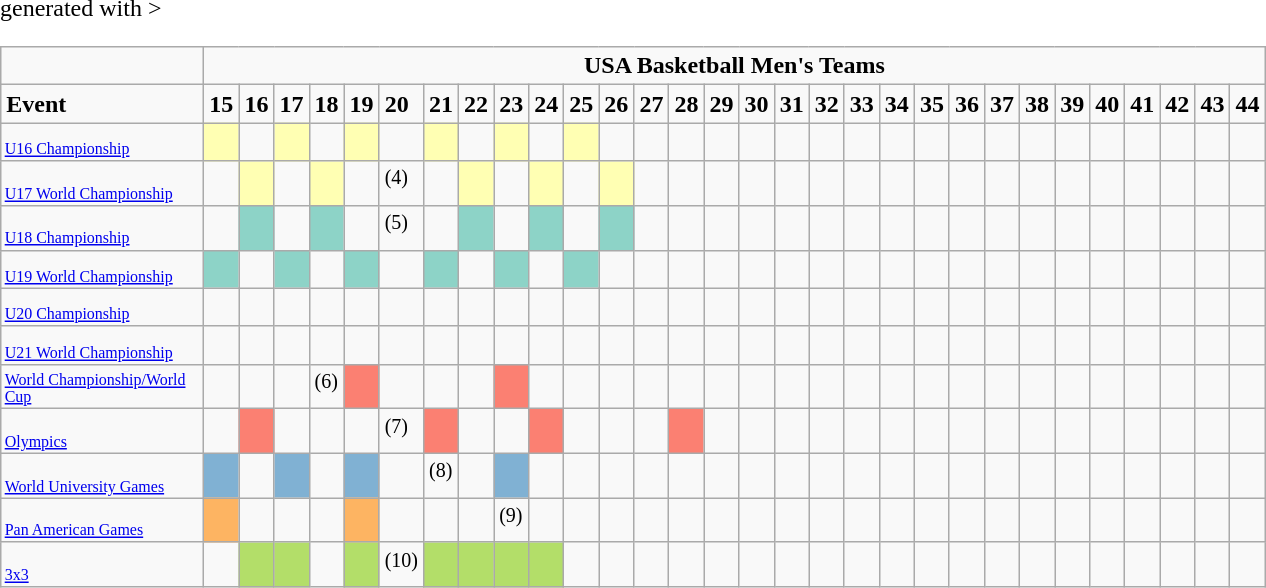<table class="wikitable" <hiddentext>generated with >
<tr>
<td width="128"  height="13"   valign="bottom"> </td>
<td style="font-weight:bold"  width="16" colspan="30" align="center"  valign="bottom">USA Basketball Men's Teams</td>
</tr>
<tr style="font-weight:bold"   valign="bottom">
<td height="13">Event</td>
<td>15</td>
<td>16</td>
<td>17</td>
<td>18</td>
<td>19</td>
<td>20</td>
<td>21</td>
<td>22</td>
<td>23</td>
<td>24</td>
<td>25</td>
<td>26</td>
<td>27</td>
<td>28</td>
<td>29</td>
<td>30</td>
<td>31</td>
<td>32</td>
<td>33</td>
<td>34</td>
<td>35</td>
<td>36</td>
<td>37</td>
<td>38</td>
<td>39</td>
<td>40</td>
<td>41</td>
<td>42</td>
<td>43</td>
<td>44</td>
</tr>
<tr valign="bottom">
<td style="font-size:8pt"  height="13"><a href='#'>U16 Championship</a></td>
<td style="background-color:#FFFFB3;color:#FFFFB3"> </td>
<td> </td>
<td style="background-color:#FFFFB3;color:#FFFFB3"> </td>
<td> </td>
<td style="background-color:#FFFFB3;color:#FFFFB3"> </td>
<td> </td>
<td style="background-color:#FFFFB3;color:#FFFFB3"> </td>
<td> </td>
<td style="background-color:#FFFFB3;color:#FFFFB3"> </td>
<td> </td>
<td style="background-color:#FFFFB3;color:#FFFFB3"> </td>
<td> </td>
<td> </td>
<td> </td>
<td> </td>
<td> </td>
<td> </td>
<td> </td>
<td> </td>
<td> </td>
<td> </td>
<td> </td>
<td> </td>
<td> </td>
<td> </td>
<td> </td>
<td> </td>
<td> </td>
<td> </td>
<td> </td>
</tr>
<tr valign="bottom">
<td style="font-size:8pt"  height="13"><a href='#'>U17 World Championship</a></td>
<td> </td>
<td style="background-color:#FFFFB3;color:#FFFFB3"> </td>
<td> </td>
<td style="background-color:#FFFFB3;color:#FFFFB3"> </td>
<td> </td>
<td><sup>(4)</sup></td>
<td> </td>
<td style="background-color:#FFFFB3;color:#FFFFB3"> </td>
<td> </td>
<td style="background-color:#FFFFB3;color:#FFFFB3"> </td>
<td> </td>
<td style="background-color:#FFFFB3;color:#FFFFB3"> </td>
<td> </td>
<td> </td>
<td> </td>
<td> </td>
<td> </td>
<td> </td>
<td> </td>
<td> </td>
<td> </td>
<td> </td>
<td> </td>
<td> </td>
<td> </td>
<td> </td>
<td> </td>
<td> </td>
<td> </td>
<td> </td>
</tr>
<tr valign="bottom">
<td style="font-size:8pt"  height="13"><a href='#'>U18 Championship</a></td>
<td> </td>
<td style="background-color:#8DD3C7"></td>
<td> </td>
<td style="background-color:#8DD3C7"></td>
<td> </td>
<td><sup>(5)</sup></td>
<td> </td>
<td style="background-color:#8DD3C7"></td>
<td> </td>
<td style="background-color:#8DD3C7"></td>
<td> </td>
<td style="background-color:#8DD3C7"></td>
<td> </td>
<td> </td>
<td> </td>
<td> </td>
<td> </td>
<td> </td>
<td> </td>
<td> </td>
<td> </td>
<td> </td>
<td> </td>
<td> </td>
<td> </td>
<td> </td>
<td> </td>
<td> </td>
<td> </td>
<td> </td>
</tr>
<tr valign="bottom">
<td style="font-size:8pt"  height="13"><a href='#'>U19 World Championship</a></td>
<td style="background-color:#8DD3C7"></td>
<td> </td>
<td style="background-color:#8DD3C7"></td>
<td> </td>
<td style="background-color:#8DD3C7"></td>
<td> </td>
<td style="background-color:#8DD3C7"></td>
<td> </td>
<td style="background-color:#8DD3C7"></td>
<td> </td>
<td style="background-color:#8DD3C7"></td>
<td> </td>
<td> </td>
<td> </td>
<td> </td>
<td> </td>
<td> </td>
<td> </td>
<td> </td>
<td> </td>
<td> </td>
<td> </td>
<td> </td>
<td> </td>
<td> </td>
<td> </td>
<td> </td>
<td> </td>
<td> </td>
<td> </td>
</tr>
<tr valign="bottom">
<td style="font-size:8pt"  height="13"><a href='#'>U20 Championship</a></td>
<td> </td>
<td> </td>
<td> </td>
<td> </td>
<td> </td>
<td> </td>
<td> </td>
<td> </td>
<td> </td>
<td> </td>
<td> </td>
<td> </td>
<td> </td>
<td> </td>
<td> </td>
<td> </td>
<td> </td>
<td> </td>
<td> </td>
<td> </td>
<td> </td>
<td> </td>
<td> </td>
<td> </td>
<td> </td>
<td> </td>
<td> </td>
<td> </td>
<td> </td>
<td> </td>
</tr>
<tr valign="bottom">
<td style="font-size:8pt"  height="13"><a href='#'>U21 World Championship</a></td>
<td> </td>
<td> </td>
<td> </td>
<td> </td>
<td> </td>
<td> </td>
<td> </td>
<td> </td>
<td> </td>
<td> </td>
<td> </td>
<td> </td>
<td> </td>
<td> </td>
<td> </td>
<td> </td>
<td> </td>
<td> </td>
<td> </td>
<td> </td>
<td> </td>
<td> </td>
<td> </td>
<td> </td>
<td> </td>
<td> </td>
<td> </td>
<td> </td>
<td> </td>
<td> </td>
</tr>
<tr valign="bottom">
<td style="font-size:8pt"  height="13"><a href='#'>World Championship/World Cup</a></td>
<td> </td>
<td> </td>
<td> </td>
<td><sup>(6)</sup></td>
<td style="background-color:#FB8072"></td>
<td> </td>
<td> </td>
<td> </td>
<td style="background-color:#FB8072"></td>
<td> </td>
<td> </td>
<td> </td>
<td> </td>
<td> </td>
<td> </td>
<td> </td>
<td> </td>
<td> </td>
<td> </td>
<td> </td>
<td> </td>
<td> </td>
<td> </td>
<td> </td>
<td> </td>
<td> </td>
<td> </td>
<td> </td>
<td> </td>
<td> </td>
</tr>
<tr valign="bottom">
<td style="font-size:8pt"  height="13"><a href='#'>Olympics</a></td>
<td> </td>
<td style="background-color:#FB8072"></td>
<td> </td>
<td> </td>
<td> </td>
<td><sup>(7)</sup></td>
<td style="background-color:#FB8072"></td>
<td> </td>
<td> </td>
<td style="background-color:#FB8072"></td>
<td> </td>
<td> </td>
<td> </td>
<td style="background-color:#FB8072"></td>
<td> </td>
<td> </td>
<td> </td>
<td> </td>
<td> </td>
<td> </td>
<td> </td>
<td> </td>
<td> </td>
<td> </td>
<td> </td>
<td> </td>
<td> </td>
<td> </td>
<td> </td>
<td> </td>
</tr>
<tr valign="bottom">
<td style="font-size:8pt"  height="14"><a href='#'>World University Games</a></td>
<td style="background-color:#80B1D3"> </td>
<td> </td>
<td style="background-color:#80B1D3"> </td>
<td> </td>
<td style="background-color:#80B1D3"> </td>
<td> </td>
<td><sup>(8)</sup></td>
<td> </td>
<td style="background-color:#80B1D3"> </td>
<td> </td>
<td> </td>
<td> </td>
<td> </td>
<td> </td>
<td> </td>
<td> </td>
<td> </td>
<td> </td>
<td> </td>
<td> </td>
<td> </td>
<td> </td>
<td> </td>
<td> </td>
<td> </td>
<td> </td>
<td> </td>
<td> </td>
<td> </td>
<td> </td>
</tr>
<tr valign="bottom">
<td style="font-size:8pt"  height="13"><a href='#'>Pan American Games</a></td>
<td style="background-color:#FDB462"> </td>
<td> </td>
<td> </td>
<td> </td>
<td style="background-color:#FDB462"> </td>
<td> </td>
<td> </td>
<td> </td>
<td><sup>(9)</sup></td>
<td> </td>
<td> </td>
<td> </td>
<td> </td>
<td> </td>
<td> </td>
<td> </td>
<td> </td>
<td> </td>
<td> </td>
<td> </td>
<td> </td>
<td> </td>
<td> </td>
<td> </td>
<td> </td>
<td> </td>
<td> </td>
<td> </td>
<td> </td>
<td> </td>
</tr>
<tr valign="bottom">
<td style="font-size:8pt"  height="13"><a href='#'>3x3</a></td>
<td> </td>
<td style="background-color:#B3DE69"> </td>
<td style="background-color:#B3DE69"> </td>
<td> </td>
<td style="background-color:#B3DE69"> </td>
<td><sup>(10)</sup></td>
<td style="background-color:#B3DE69"> </td>
<td style="background-color:#B3DE69"> </td>
<td style="background-color:#B3DE69"> </td>
<td style="background-color:#B3DE69"> </td>
<td> </td>
<td> </td>
<td> </td>
<td> </td>
<td> </td>
<td> </td>
<td> </td>
<td> </td>
<td> </td>
<td> </td>
<td> </td>
<td> </td>
<td> </td>
<td> </td>
<td> </td>
<td> </td>
<td> </td>
<td> </td>
<td> </td>
<td> </td>
</tr>
</table>
